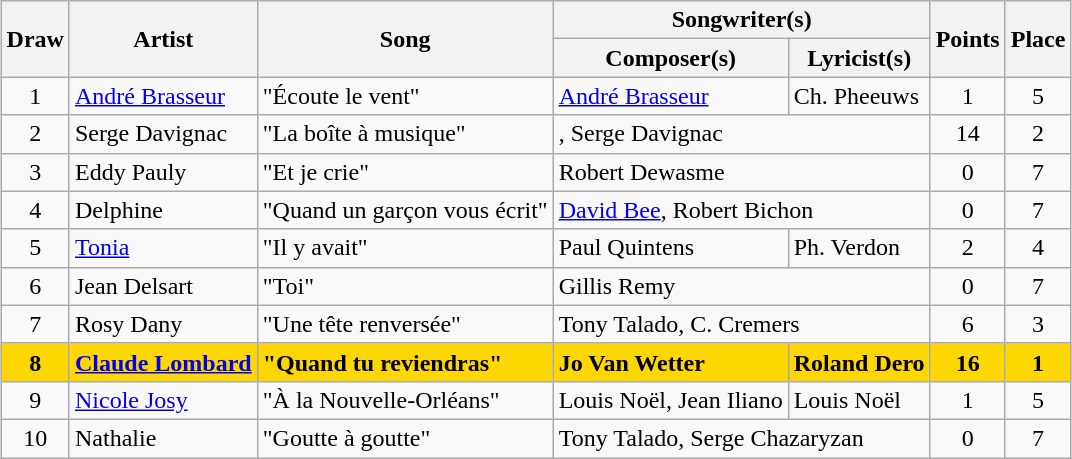<table class="sortable wikitable" style="margin: 1em auto 1em auto; text-align:left">
<tr>
<th rowspan="2">Draw</th>
<th rowspan="2">Artist</th>
<th rowspan="2">Song</th>
<th colspan="2">Songwriter(s)</th>
<th rowspan="2">Points</th>
<th rowspan="2">Place</th>
</tr>
<tr>
<th>Composer(s)</th>
<th>Lyricist(s)</th>
</tr>
<tr>
<td align="center">1</td>
<td><a href='#'>André Brasseur</a></td>
<td>"Écoute le vent"</td>
<td><a href='#'>André Brasseur</a></td>
<td>Ch. Pheeuws</td>
<td align="center">1</td>
<td align="center">5</td>
</tr>
<tr>
<td align="center">2</td>
<td>Serge Davignac</td>
<td>"La boîte à musique"</td>
<td colspan="2">, Serge Davignac</td>
<td align="center">14</td>
<td align="center">2</td>
</tr>
<tr>
<td align="center">3</td>
<td>Eddy Pauly</td>
<td>"Et je crie"</td>
<td colspan="2">Robert Dewasme</td>
<td align="center">0</td>
<td align="center">7</td>
</tr>
<tr>
<td align="center">4</td>
<td>Delphine</td>
<td>"Quand un garçon vous écrit"</td>
<td colspan="2"><a href='#'>David Bee</a>, Robert Bichon</td>
<td align="center">0</td>
<td align="center">7</td>
</tr>
<tr>
<td align="center">5</td>
<td><a href='#'>Tonia</a></td>
<td>"Il y avait"</td>
<td>Paul Quintens</td>
<td>Ph. Verdon</td>
<td align="center">2</td>
<td align="center">4</td>
</tr>
<tr>
<td align="center">6</td>
<td>Jean Delsart</td>
<td>"Toi"</td>
<td colspan="2">Gillis Remy</td>
<td align="center">0</td>
<td align="center">7</td>
</tr>
<tr>
<td align="center">7</td>
<td>Rosy Dany</td>
<td>"Une tête renversée"</td>
<td colspan="2">Tony Talado, C. Cremers</td>
<td align="center">6</td>
<td align="center">3</td>
</tr>
<tr style="font-weight:bold; background:gold;">
<td align="center">8</td>
<td><a href='#'>Claude Lombard</a></td>
<td>"Quand tu reviendras"</td>
<td>Jo Van Wetter</td>
<td>Roland Dero</td>
<td align="center">16</td>
<td align="center">1</td>
</tr>
<tr>
<td align="center">9</td>
<td><a href='#'>Nicole Josy</a></td>
<td>"À la Nouvelle-Orléans"</td>
<td>Louis Noël, Jean Iliano</td>
<td>Louis Noël</td>
<td align="center">1</td>
<td align="center">5</td>
</tr>
<tr>
<td align="center">10</td>
<td>Nathalie</td>
<td>"Goutte à goutte"</td>
<td colspan="2">Tony Talado, Serge Chazaryzan</td>
<td align="center">0</td>
<td align="center">7</td>
</tr>
</table>
